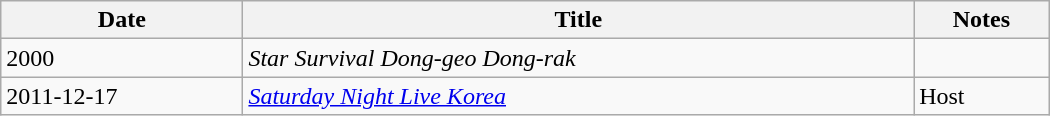<table class="wikitable" style="width:700px">
<tr>
<th>Date</th>
<th>Title</th>
<th>Notes</th>
</tr>
<tr>
<td>2000</td>
<td><em>Star Survival Dong-geo Dong-rak</em></td>
<td></td>
</tr>
<tr>
<td>2011-12-17</td>
<td><em><a href='#'>Saturday Night Live Korea</a></em></td>
<td>Host</td>
</tr>
</table>
